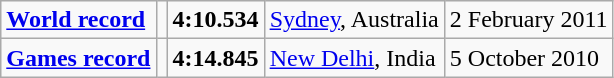<table class="wikitable">
<tr>
<td><a href='#'><strong>World record</strong></a></td>
<td></td>
<td><strong>4:10.534</strong></td>
<td><a href='#'>Sydney</a>, Australia</td>
<td>2 February 2011</td>
</tr>
<tr>
<td><a href='#'><strong>Games record</strong></a></td>
<td></td>
<td><strong>4:14.845</strong></td>
<td><a href='#'>New Delhi</a>, India</td>
<td>5 October 2010</td>
</tr>
</table>
